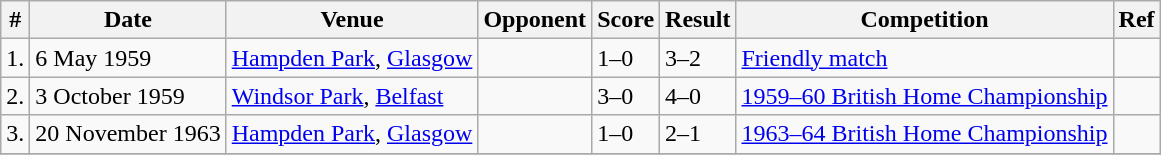<table class="wikitable">
<tr>
<th>#</th>
<th>Date</th>
<th>Venue</th>
<th>Opponent</th>
<th>Score</th>
<th>Result</th>
<th>Competition</th>
<th>Ref</th>
</tr>
<tr>
<td>1.</td>
<td>6 May 1959</td>
<td><a href='#'>Hampden Park</a>, <a href='#'>Glasgow</a></td>
<td></td>
<td>1–0</td>
<td>3–2</td>
<td><a href='#'>Friendly match</a></td>
<td></td>
</tr>
<tr>
<td>2.</td>
<td>3 October 1959</td>
<td><a href='#'>Windsor Park</a>, <a href='#'>Belfast</a></td>
<td></td>
<td>3–0</td>
<td>4–0</td>
<td><a href='#'>1959–60 British Home Championship</a></td>
<td></td>
</tr>
<tr>
<td>3.</td>
<td>20 November 1963</td>
<td><a href='#'>Hampden Park</a>, <a href='#'>Glasgow</a></td>
<td></td>
<td>1–0</td>
<td>2–1</td>
<td><a href='#'>1963–64 British Home Championship</a></td>
<td></td>
</tr>
<tr>
</tr>
</table>
